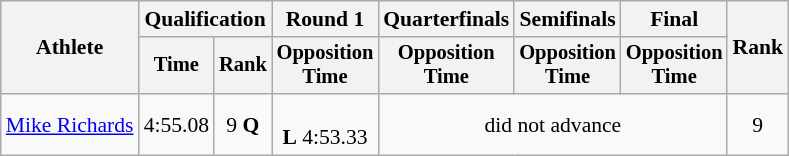<table class="wikitable" style="font-size:90%;text-align:center;">
<tr>
<th rowspan=2>Athlete</th>
<th colspan=2>Qualification</th>
<th>Round 1</th>
<th>Quarterfinals</th>
<th>Semifinals</th>
<th>Final</th>
<th rowspan=2>Rank</th>
</tr>
<tr style="font-size:95%">
<th>Time</th>
<th>Rank</th>
<th>Opposition<br>Time</th>
<th>Opposition<br>Time</th>
<th>Opposition<br>Time</th>
<th>Opposition<br>Time</th>
</tr>
<tr>
<td align=left><a href='#'>Mike Richards</a></td>
<td>4:55.08</td>
<td>9 <strong>Q</strong></td>
<td><br><strong>L</strong> 4:53.33</td>
<td colspan=3>did not advance</td>
<td>9</td>
</tr>
</table>
